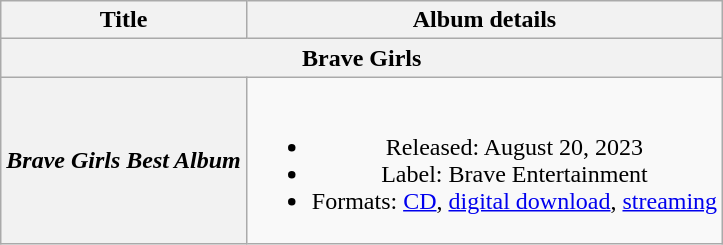<table class="wikitable plainrowheaders" style="text-align:center">
<tr>
<th scope="col">Title</th>
<th scope="col">Album details</th>
</tr>
<tr>
<th colspan="2">Brave Girls</th>
</tr>
<tr>
<th scope="row"><em>Brave Girls Best Album</em></th>
<td><br><ul><li>Released: August 20, 2023</li><li>Label: Brave Entertainment</li><li>Formats: <a href='#'>CD</a>, <a href='#'>digital download</a>, <a href='#'>streaming</a></li></ul></td>
</tr>
</table>
